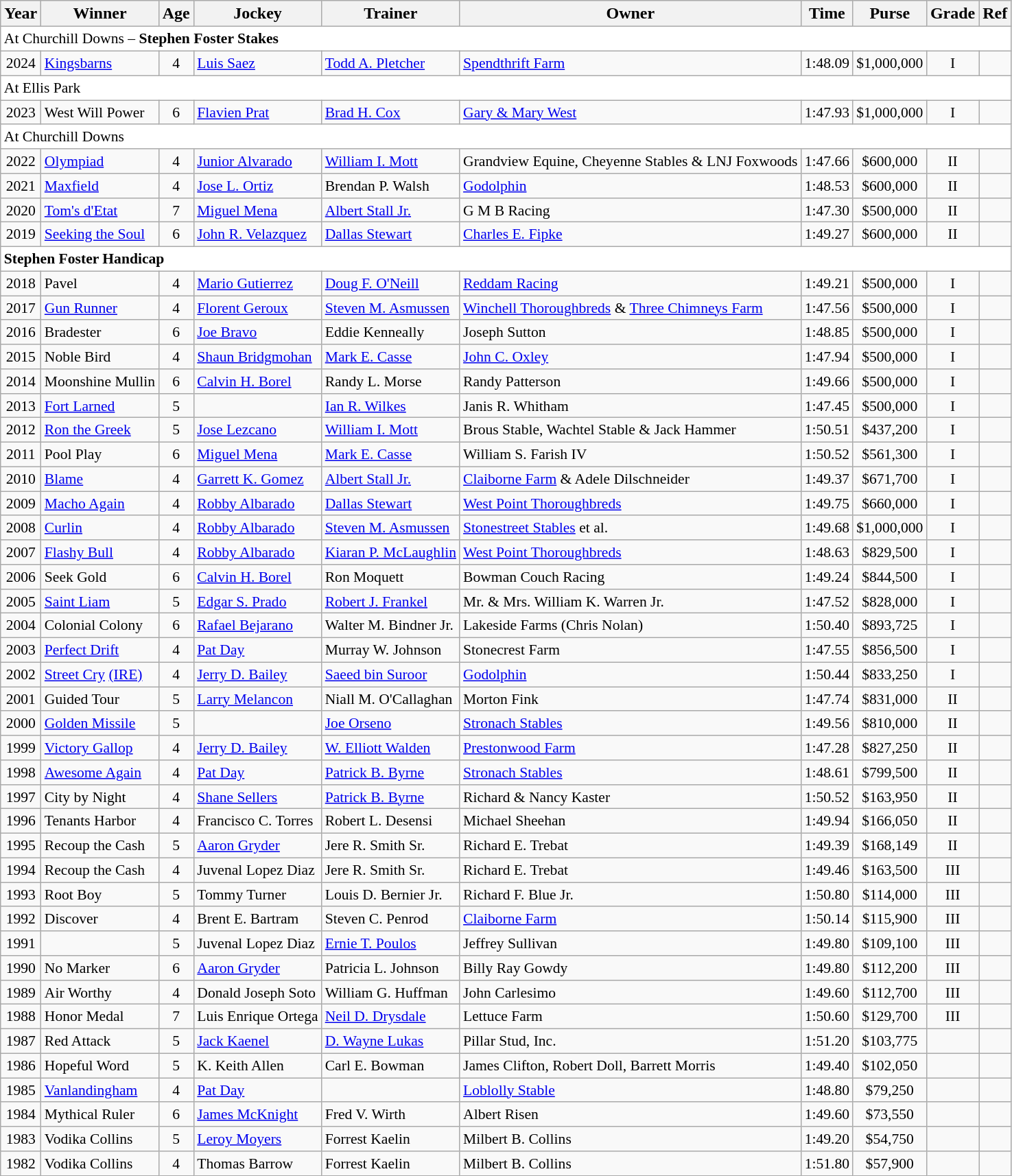<table class="wikitable sortable">
<tr>
<th>Year</th>
<th>Winner</th>
<th>Age</th>
<th>Jockey</th>
<th>Trainer</th>
<th>Owner</th>
<th>Time</th>
<th>Purse</th>
<th>Grade</th>
<th>Ref</th>
</tr>
<tr style="font-size:90%; background-color:white">
<td colspan="10" align="left">At Churchill Downs – <strong>Stephen Foster Stakes</strong></td>
</tr>
<tr style="font-size:90%;">
<td align=center>2024</td>
<td><a href='#'>Kingsbarns</a></td>
<td align=center>4</td>
<td><a href='#'>Luis Saez</a></td>
<td><a href='#'>Todd A. Pletcher</a></td>
<td><a href='#'>Spendthrift Farm</a></td>
<td align=center>1:48.09</td>
<td align=center>$1,000,000</td>
<td align=center>I</td>
<td></td>
</tr>
<tr style="font-size:90%; background-color:white">
<td colspan="10" align="left">At Ellis Park</td>
</tr>
<tr style="font-size:90%;">
<td align=center>2023</td>
<td>West Will Power</td>
<td align=center>6</td>
<td><a href='#'>Flavien Prat</a></td>
<td><a href='#'>Brad H. Cox</a></td>
<td><a href='#'>Gary & Mary West</a></td>
<td align=center>1:47.93</td>
<td align=center>$1,000,000</td>
<td align=center>I</td>
<td></td>
</tr>
<tr style="font-size:90%; background-color:white">
<td colspan="10" align="left">At Churchill Downs</td>
</tr>
<tr style="font-size:90%;">
<td align=center>2022</td>
<td><a href='#'>Olympiad</a></td>
<td align=center>4</td>
<td><a href='#'>Junior Alvarado</a></td>
<td><a href='#'>William I. Mott</a></td>
<td>Grandview Equine, Cheyenne Stables & LNJ Foxwoods</td>
<td align=center>1:47.66</td>
<td align=center>$600,000</td>
<td align=center>II</td>
<td></td>
</tr>
<tr style="font-size:90%;">
<td align=center>2021</td>
<td><a href='#'>Maxfield</a></td>
<td align=center>4</td>
<td><a href='#'>Jose L. Ortiz</a></td>
<td>Brendan P. Walsh</td>
<td><a href='#'>Godolphin</a></td>
<td align=center>1:48.53</td>
<td align=center>$600,000</td>
<td align=center>II</td>
<td></td>
</tr>
<tr style="font-size:90%;">
<td align=center>2020</td>
<td><a href='#'>Tom's d'Etat</a></td>
<td align=center>7</td>
<td><a href='#'>Miguel Mena</a></td>
<td><a href='#'>Albert Stall Jr.</a></td>
<td>G M B Racing</td>
<td align=center>1:47.30</td>
<td align=center>$500,000</td>
<td align=center>II</td>
<td></td>
</tr>
<tr style="font-size:90%;">
<td align=center>2019</td>
<td><a href='#'>Seeking the Soul</a></td>
<td align=center>6</td>
<td><a href='#'>John R. Velazquez</a></td>
<td><a href='#'>Dallas Stewart</a></td>
<td><a href='#'>Charles E. Fipke</a></td>
<td align=center>1:49.27</td>
<td align=center>$600,000</td>
<td align=center>II</td>
<td></td>
</tr>
<tr style="font-size:90%; background-color:white">
<td colspan="10" align="left"><strong>Stephen Foster Handicap </strong></td>
</tr>
<tr style="font-size:90%;">
<td align=center>2018</td>
<td>Pavel</td>
<td align=center>4</td>
<td><a href='#'>Mario Gutierrez</a></td>
<td><a href='#'>Doug F. O'Neill</a></td>
<td><a href='#'>Reddam Racing</a></td>
<td align=center>1:49.21</td>
<td align=center>$500,000</td>
<td align=center>I</td>
<td></td>
</tr>
<tr style="font-size:90%;">
<td align=center>2017</td>
<td><a href='#'>Gun Runner</a></td>
<td align=center>4</td>
<td><a href='#'>Florent Geroux</a></td>
<td><a href='#'>Steven M. Asmussen</a></td>
<td><a href='#'>Winchell Thoroughbreds</a> & <a href='#'>Three Chimneys Farm</a></td>
<td align=center>1:47.56</td>
<td align=center>$500,000</td>
<td align=center>I</td>
<td></td>
</tr>
<tr style="font-size:90%;">
<td align=center>2016</td>
<td>Bradester</td>
<td align=center>6</td>
<td><a href='#'>Joe Bravo</a></td>
<td>Eddie Kenneally</td>
<td>Joseph Sutton</td>
<td align=center>1:48.85</td>
<td align=center>$500,000</td>
<td align=center>I</td>
<td></td>
</tr>
<tr style="font-size:90%;">
<td align=center>2015</td>
<td>Noble Bird</td>
<td align=center>4</td>
<td><a href='#'>Shaun Bridgmohan</a></td>
<td><a href='#'>Mark E. Casse</a></td>
<td><a href='#'>John C. Oxley</a></td>
<td align=center>1:47.94</td>
<td align=center>$500,000</td>
<td align=center>I</td>
<td></td>
</tr>
<tr style="font-size:90%;">
<td align=center>2014</td>
<td>Moonshine Mullin</td>
<td align=center>6</td>
<td><a href='#'>Calvin H. Borel</a></td>
<td>Randy L. Morse</td>
<td>Randy Patterson</td>
<td align=center>1:49.66</td>
<td align=center>$500,000</td>
<td align=center>I</td>
<td></td>
</tr>
<tr style="font-size:90%;">
<td align=center>2013</td>
<td><a href='#'>Fort Larned</a></td>
<td align=center>5</td>
<td></td>
<td><a href='#'>Ian R. Wilkes</a></td>
<td>Janis R. Whitham</td>
<td align=center>1:47.45</td>
<td align=center>$500,000</td>
<td align=center>I</td>
<td></td>
</tr>
<tr style="font-size:90%;">
<td align=center>2012</td>
<td><a href='#'>Ron the Greek</a></td>
<td align=center>5</td>
<td><a href='#'>Jose Lezcano</a></td>
<td><a href='#'>William I. Mott</a></td>
<td>Brous Stable, Wachtel Stable & Jack Hammer</td>
<td align=center>1:50.51</td>
<td align=center>$437,200</td>
<td align=center>I</td>
<td></td>
</tr>
<tr style="font-size:90%;">
<td align=center>2011</td>
<td>Pool Play</td>
<td align=center>6</td>
<td><a href='#'>Miguel Mena</a></td>
<td><a href='#'>Mark E. Casse</a></td>
<td>William S. Farish IV</td>
<td align=center>1:50.52</td>
<td align=center>$561,300</td>
<td align=center>I</td>
<td></td>
</tr>
<tr style="font-size:90%;">
<td align=center>2010</td>
<td><a href='#'>Blame</a></td>
<td align=center>4</td>
<td><a href='#'>Garrett K. Gomez</a></td>
<td><a href='#'>Albert Stall Jr.</a></td>
<td><a href='#'>Claiborne Farm</a> & Adele Dilschneider</td>
<td align=center>1:49.37</td>
<td align=center>$671,700</td>
<td align=center>I</td>
<td></td>
</tr>
<tr style="font-size:90%;">
<td align=center>2009</td>
<td><a href='#'>Macho Again</a></td>
<td align=center>4</td>
<td><a href='#'>Robby Albarado</a></td>
<td><a href='#'>Dallas Stewart</a></td>
<td><a href='#'>West Point Thoroughbreds</a></td>
<td align=center>1:49.75</td>
<td align=center>$660,000</td>
<td align=center>I</td>
<td></td>
</tr>
<tr style="font-size:90%;">
<td align=center>2008</td>
<td><a href='#'>Curlin</a></td>
<td align=center>4</td>
<td><a href='#'>Robby Albarado</a></td>
<td><a href='#'>Steven M. Asmussen</a></td>
<td><a href='#'>Stonestreet Stables</a> et al.</td>
<td align=center>1:49.68</td>
<td align=center>$1,000,000</td>
<td align=center>I</td>
<td></td>
</tr>
<tr style="font-size:90%;">
<td align=center>2007</td>
<td><a href='#'>Flashy Bull</a></td>
<td align=center>4</td>
<td><a href='#'>Robby Albarado</a></td>
<td><a href='#'>Kiaran P. McLaughlin</a></td>
<td><a href='#'>West Point Thoroughbreds</a></td>
<td align=center>1:48.63</td>
<td align=center>$829,500</td>
<td align=center>I</td>
<td></td>
</tr>
<tr style="font-size:90%;">
<td align=center>2006</td>
<td>Seek Gold</td>
<td align=center>6</td>
<td><a href='#'>Calvin H. Borel</a></td>
<td>Ron Moquett</td>
<td>Bowman Couch Racing</td>
<td align=center>1:49.24</td>
<td align=center>$844,500</td>
<td align=center>I</td>
<td></td>
</tr>
<tr style="font-size:90%;">
<td align=center>2005</td>
<td><a href='#'>Saint Liam</a></td>
<td align=center>5</td>
<td><a href='#'>Edgar S. Prado</a></td>
<td><a href='#'>Robert J. Frankel</a></td>
<td>Mr. & Mrs. William K. Warren Jr.</td>
<td align=center>1:47.52</td>
<td align=center>$828,000</td>
<td align=center>I</td>
<td></td>
</tr>
<tr style="font-size:90%;">
<td align=center>2004</td>
<td>Colonial Colony</td>
<td align=center>6</td>
<td><a href='#'>Rafael Bejarano</a></td>
<td>Walter M. Bindner Jr.</td>
<td>Lakeside Farms (Chris Nolan)</td>
<td align=center>1:50.40</td>
<td align=center>$893,725</td>
<td align=center>I</td>
<td></td>
</tr>
<tr style="font-size:90%;">
<td align=center>2003</td>
<td><a href='#'>Perfect Drift</a></td>
<td align=center>4</td>
<td><a href='#'>Pat Day</a></td>
<td>Murray W. Johnson</td>
<td>Stonecrest Farm</td>
<td align=center>1:47.55</td>
<td align=center>$856,500</td>
<td align=center>I</td>
<td></td>
</tr>
<tr style="font-size:90%;">
<td align=center>2002</td>
<td><a href='#'>Street Cry</a> <a href='#'>(IRE)</a></td>
<td align=center>4</td>
<td><a href='#'>Jerry D. Bailey</a></td>
<td><a href='#'>Saeed bin Suroor</a></td>
<td><a href='#'>Godolphin</a></td>
<td align=center>1:50.44</td>
<td align=center>$833,250</td>
<td align=center>I</td>
<td></td>
</tr>
<tr style="font-size:90%;">
<td align=center>2001</td>
<td>Guided Tour</td>
<td align=center>5</td>
<td><a href='#'>Larry Melancon</a></td>
<td>Niall M. O'Callaghan</td>
<td>Morton Fink</td>
<td align=center>1:47.74</td>
<td align=center>$831,000</td>
<td align=center>II</td>
<td></td>
</tr>
<tr style="font-size:90%;">
<td align=center>2000</td>
<td><a href='#'>Golden Missile</a></td>
<td align=center>5</td>
<td></td>
<td><a href='#'>Joe Orseno</a></td>
<td><a href='#'>Stronach Stables</a></td>
<td align=center>1:49.56</td>
<td align=center>$810,000</td>
<td align=center>II</td>
<td></td>
</tr>
<tr style="font-size:90%;">
<td align=center>1999</td>
<td><a href='#'>Victory Gallop</a></td>
<td align=center>4</td>
<td><a href='#'>Jerry D. Bailey</a></td>
<td><a href='#'>W. Elliott Walden</a></td>
<td><a href='#'>Prestonwood Farm</a></td>
<td align=center>1:47.28</td>
<td align=center>$827,250</td>
<td align=center>II</td>
<td></td>
</tr>
<tr style="font-size:90%;">
<td align=center>1998</td>
<td><a href='#'>Awesome Again</a></td>
<td align=center>4</td>
<td><a href='#'>Pat Day</a></td>
<td><a href='#'>Patrick B. Byrne</a></td>
<td><a href='#'>Stronach Stables</a></td>
<td align=center>1:48.61</td>
<td align=center>$799,500</td>
<td align=center>II</td>
<td></td>
</tr>
<tr style="font-size:90%;">
<td align=center>1997</td>
<td>City by Night</td>
<td align=center>4</td>
<td><a href='#'>Shane Sellers</a></td>
<td><a href='#'>Patrick B. Byrne</a></td>
<td>Richard & Nancy Kaster</td>
<td align=center>1:50.52</td>
<td align=center>$163,950</td>
<td align=center>II</td>
<td></td>
</tr>
<tr style="font-size:90%;">
<td align=center>1996</td>
<td>Tenants Harbor</td>
<td align=center>4</td>
<td>Francisco C. Torres</td>
<td>Robert L. Desensi</td>
<td>Michael Sheehan</td>
<td align=center>1:49.94</td>
<td align=center>$166,050</td>
<td align=center>II</td>
<td></td>
</tr>
<tr style="font-size:90%;">
<td align=center>1995</td>
<td>Recoup the Cash</td>
<td align=center>5</td>
<td><a href='#'>Aaron Gryder</a></td>
<td>Jere R. Smith Sr.</td>
<td>Richard E. Trebat</td>
<td align=center>1:49.39</td>
<td align=center>$168,149</td>
<td align=center>II</td>
<td></td>
</tr>
<tr style="font-size:90%;">
<td align=center>1994</td>
<td>Recoup the Cash</td>
<td align=center>4</td>
<td>Juvenal Lopez Diaz</td>
<td>Jere R. Smith Sr.</td>
<td>Richard E. Trebat</td>
<td align=center>1:49.46</td>
<td align=center>$163,500</td>
<td align=center>III</td>
<td></td>
</tr>
<tr style="font-size:90%;">
<td align=center>1993</td>
<td>Root Boy</td>
<td align=center>5</td>
<td>Tommy Turner</td>
<td>Louis D. Bernier Jr.</td>
<td>Richard F. Blue Jr.</td>
<td align=center>1:50.80</td>
<td align=center>$114,000</td>
<td align=center>III</td>
<td></td>
</tr>
<tr style="font-size:90%;">
<td align=center>1992</td>
<td>Discover</td>
<td align=center>4</td>
<td>Brent E. Bartram</td>
<td>Steven C. Penrod</td>
<td><a href='#'>Claiborne Farm</a></td>
<td align=center>1:50.14</td>
<td align=center>$115,900</td>
<td align=center>III</td>
<td></td>
</tr>
<tr style="font-size:90%;">
<td align=center>1991</td>
<td></td>
<td align=center>5</td>
<td>Juvenal Lopez Diaz</td>
<td><a href='#'>Ernie T. Poulos</a></td>
<td>Jeffrey Sullivan</td>
<td align=center>1:49.80</td>
<td align=center>$109,100</td>
<td align=center>III</td>
<td></td>
</tr>
<tr style="font-size:90%;">
<td align=center>1990</td>
<td>No Marker</td>
<td align=center>6</td>
<td><a href='#'>Aaron Gryder</a></td>
<td>Patricia L. Johnson</td>
<td>Billy Ray Gowdy</td>
<td align=center>1:49.80</td>
<td align=center>$112,200</td>
<td align=center>III</td>
<td></td>
</tr>
<tr style="font-size:90%;">
<td align=center>1989</td>
<td>Air Worthy</td>
<td align=center>4</td>
<td>Donald Joseph Soto</td>
<td>William G. Huffman</td>
<td>John Carlesimo</td>
<td align=center>1:49.60</td>
<td align=center>$112,700</td>
<td align=center>III</td>
<td></td>
</tr>
<tr style="font-size:90%;">
<td align=center>1988</td>
<td>Honor Medal</td>
<td align=center>7</td>
<td>Luis Enrique Ortega</td>
<td><a href='#'>Neil D. Drysdale</a></td>
<td>Lettuce Farm</td>
<td align=center>1:50.60</td>
<td align=center>$129,700</td>
<td align=center>III</td>
<td></td>
</tr>
<tr style="font-size:90%;">
<td align=center>1987</td>
<td>Red Attack</td>
<td align=center>5</td>
<td><a href='#'>Jack Kaenel</a></td>
<td><a href='#'>D. Wayne Lukas</a></td>
<td>Pillar Stud, Inc.</td>
<td align=center>1:51.20</td>
<td align=center>$103,775</td>
<td align=center></td>
<td></td>
</tr>
<tr style="font-size:90%;">
<td align=center>1986</td>
<td>Hopeful Word</td>
<td align=center>5</td>
<td>K. Keith Allen</td>
<td>Carl E. Bowman</td>
<td>James Clifton, Robert Doll, Barrett Morris</td>
<td align=center>1:49.40</td>
<td align=center>$102,050</td>
<td align=center></td>
<td></td>
</tr>
<tr style="font-size:90%;">
<td align=center>1985</td>
<td><a href='#'>Vanlandingham</a></td>
<td align=center>4</td>
<td><a href='#'>Pat Day</a></td>
<td></td>
<td><a href='#'>Loblolly Stable</a></td>
<td align=center>1:48.80</td>
<td align=center>$79,250</td>
<td align=center></td>
<td></td>
</tr>
<tr style="font-size:90%;">
<td align=center>1984</td>
<td>Mythical Ruler</td>
<td align=center>6</td>
<td><a href='#'>James McKnight</a></td>
<td>Fred V. Wirth</td>
<td>Albert Risen</td>
<td align=center>1:49.60</td>
<td align=center>$73,550</td>
<td align=center></td>
<td></td>
</tr>
<tr style="font-size:90%;">
<td align=center>1983</td>
<td>Vodika Collins</td>
<td align=center>5</td>
<td><a href='#'>Leroy Moyers</a></td>
<td>Forrest Kaelin</td>
<td>Milbert B. Collins</td>
<td align=center>1:49.20</td>
<td align=center>$54,750</td>
<td align=center></td>
<td></td>
</tr>
<tr style="font-size:90%;">
<td align=center>1982</td>
<td>Vodika Collins</td>
<td align=center>4</td>
<td>Thomas Barrow</td>
<td>Forrest Kaelin</td>
<td>Milbert B. Collins</td>
<td align=center>1:51.80</td>
<td align=center>$57,900</td>
<td align=center></td>
<td></td>
</tr>
</table>
